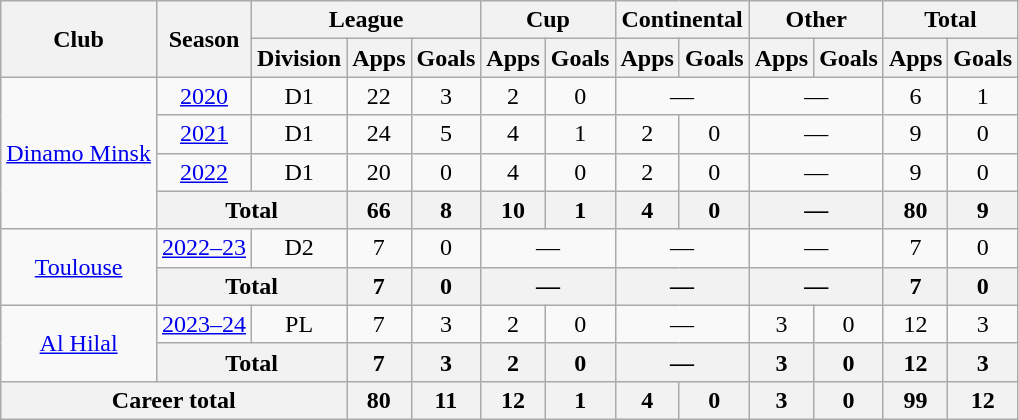<table class="wikitable" style="text-align: center;">
<tr>
<th rowspan="2">Club</th>
<th rowspan="2">Season</th>
<th colspan="3">League</th>
<th colspan="2">Cup</th>
<th colspan="2">Continental</th>
<th colspan="2">Other</th>
<th colspan="2">Total</th>
</tr>
<tr>
<th>Division</th>
<th>Apps</th>
<th>Goals</th>
<th>Apps</th>
<th>Goals</th>
<th>Apps</th>
<th>Goals</th>
<th>Apps</th>
<th>Goals</th>
<th>Apps</th>
<th>Goals</th>
</tr>
<tr>
<td rowspan=4><a href='#'>Dinamo Minsk</a></td>
<td><a href='#'>2020</a></td>
<td>D1</td>
<td>22</td>
<td>3</td>
<td>2</td>
<td>0</td>
<td colspan="2">—</td>
<td colspan="2">—</td>
<td>6</td>
<td>1</td>
</tr>
<tr>
<td><a href='#'>2021</a></td>
<td>D1</td>
<td>24</td>
<td>5</td>
<td>4</td>
<td>1</td>
<td>2</td>
<td>0</td>
<td colspan="2">—</td>
<td>9</td>
<td>0</td>
</tr>
<tr>
<td><a href='#'>2022</a></td>
<td>D1</td>
<td>20</td>
<td>0</td>
<td>4</td>
<td>0</td>
<td>2</td>
<td>0</td>
<td colspan="2">—</td>
<td>9</td>
<td>0</td>
</tr>
<tr>
<th colspan="2">Total</th>
<th>66</th>
<th>8</th>
<th>10</th>
<th>1</th>
<th>4</th>
<th>0</th>
<th colspan="2">—</th>
<th>80</th>
<th>9</th>
</tr>
<tr>
<td rowspan=2><a href='#'>Toulouse</a></td>
<td><a href='#'>2022–23</a></td>
<td>D2</td>
<td>7</td>
<td>0</td>
<td colspan="2">—</td>
<td colspan="2">—</td>
<td colspan="2">—</td>
<td>7</td>
<td>0</td>
</tr>
<tr>
<th colspan="2">Total</th>
<th>7</th>
<th>0</th>
<th colspan="2">—</th>
<th colspan="2">—</th>
<th colspan="2">—</th>
<th>7</th>
<th>0</th>
</tr>
<tr>
<td rowspan=2><a href='#'>Al Hilal</a></td>
<td><a href='#'>2023–24</a></td>
<td>PL</td>
<td>7</td>
<td>3</td>
<td>2</td>
<td>0</td>
<td colspan="2">—</td>
<td>3</td>
<td>0</td>
<td>12</td>
<td>3</td>
</tr>
<tr>
<th colspan="2">Total</th>
<th>7</th>
<th>3</th>
<th>2</th>
<th>0</th>
<th colspan="2">—</th>
<th>3</th>
<th>0</th>
<th>12</th>
<th>3</th>
</tr>
<tr>
<th colspan=3>Career total</th>
<th>80</th>
<th>11</th>
<th>12</th>
<th>1</th>
<th>4</th>
<th>0</th>
<th>3</th>
<th>0</th>
<th>99</th>
<th>12</th>
</tr>
</table>
